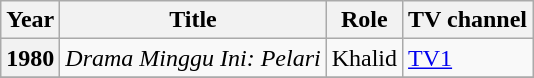<table class="wikitable">
<tr>
<th>Year</th>
<th>Title</th>
<th>Role</th>
<th>TV channel</th>
</tr>
<tr>
<th>1980</th>
<td><em>Drama Minggu Ini: Pelari</em></td>
<td>Khalid</td>
<td><a href='#'>TV1</a></td>
</tr>
<tr>
</tr>
</table>
